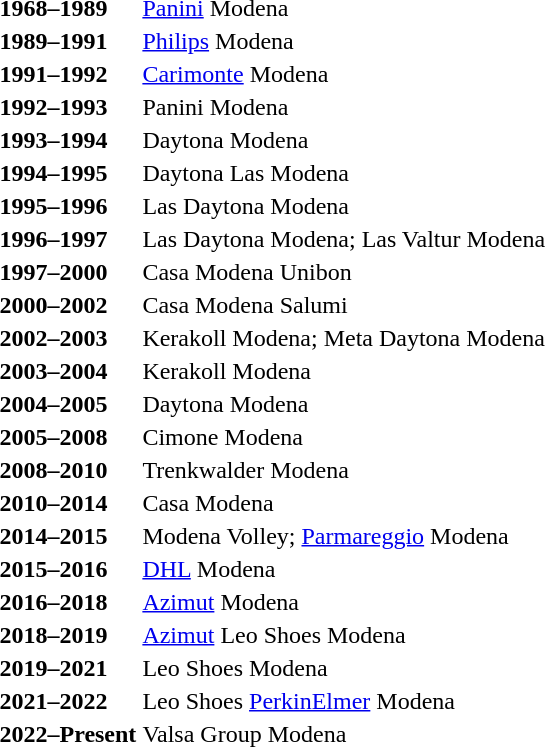<table>
<tr>
<td><strong>1968–1989</strong></td>
<td><a href='#'>Panini</a> Modena</td>
</tr>
<tr>
<td><strong>1989–1991</strong></td>
<td><a href='#'>Philips</a> Modena</td>
</tr>
<tr>
<td><strong>1991–1992</strong></td>
<td><a href='#'>Carimonte</a> Modena</td>
</tr>
<tr>
<td><strong>1992–1993</strong></td>
<td>Panini Modena</td>
</tr>
<tr>
<td><strong>1993–1994</strong></td>
<td>Daytona Modena</td>
</tr>
<tr>
<td><strong>1994–1995</strong></td>
<td>Daytona Las Modena</td>
</tr>
<tr>
<td><strong>1995–1996</strong></td>
<td>Las Daytona Modena</td>
</tr>
<tr>
<td><strong>1996–1997</strong></td>
<td>Las Daytona Modena; Las Valtur Modena</td>
</tr>
<tr>
<td><strong>1997–2000</strong></td>
<td>Casa Modena Unibon</td>
</tr>
<tr>
<td><strong>2000–2002</strong></td>
<td>Casa Modena Salumi</td>
</tr>
<tr>
<td><strong>2002–2003</strong></td>
<td>Kerakoll Modena; Meta Daytona Modena</td>
</tr>
<tr>
<td><strong>2003–2004</strong></td>
<td>Kerakoll Modena</td>
</tr>
<tr>
<td><strong>2004–2005</strong></td>
<td>Daytona Modena</td>
</tr>
<tr>
<td><strong>2005–2008</strong></td>
<td>Cimone Modena</td>
</tr>
<tr>
<td><strong>2008–2010</strong></td>
<td>Trenkwalder Modena</td>
</tr>
<tr>
<td><strong>2010–2014</strong></td>
<td>Casa Modena</td>
</tr>
<tr>
<td><strong>2014–2015</strong></td>
<td>Modena Volley; <a href='#'>Parmareggio</a> Modena</td>
</tr>
<tr>
<td><strong>2015–2016</strong></td>
<td><a href='#'>DHL</a> Modena</td>
</tr>
<tr>
<td><strong>2016–2018</strong></td>
<td><a href='#'>Azimut</a> Modena</td>
</tr>
<tr>
<td><strong>2018–2019</strong></td>
<td><a href='#'>Azimut</a> Leo Shoes Modena</td>
</tr>
<tr>
<td><strong>2019–2021</strong></td>
<td>Leo Shoes Modena</td>
</tr>
<tr>
<td><strong>2021–2022</strong></td>
<td>Leo Shoes <a href='#'>PerkinElmer</a> Modena</td>
</tr>
<tr>
<td><strong>2022–Present</strong></td>
<td>Valsa Group Modena</td>
</tr>
</table>
